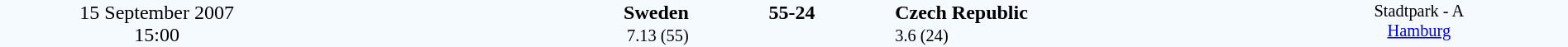<table style="width: 100%; background:#F5FAFF;" cellspacing="0">
<tr>
<td align=center rowspan=3 width=20%>15 September 2007<br>15:00</td>
</tr>
<tr>
<td width=24% align=right><strong>Sweden</strong></td>
<td align=center width=13%><strong>55-24</strong></td>
<td width=24%><strong>Czech Republic</strong></td>
<td style=font-size:85% rowspan=3 valign=top align=center>Stadtpark - A <br><a href='#'>Hamburg</a></td>
</tr>
<tr style=font-size:85%>
<td align=right>7.13 (55)</td>
<td align=center></td>
<td>3.6 (24)</td>
</tr>
</table>
